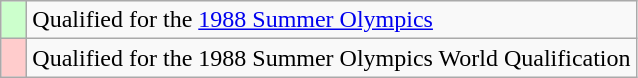<table class="wikitable" style="text-align: left;">
<tr>
<td width=10px bgcolor="#ccffcc"></td>
<td>Qualified for the <a href='#'>1988 Summer Olympics</a></td>
</tr>
<tr>
<td width=10px bgcolor="#ffcccc"></td>
<td>Qualified for the 1988 Summer Olympics World Qualification</td>
</tr>
</table>
